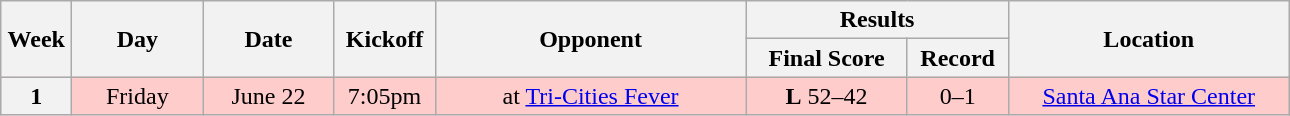<table class="wikitable">
<tr>
<th rowspan="2" width="40">Week</th>
<th rowspan="2" width="80">Day</th>
<th rowspan="2" width="80">Date</th>
<th rowspan="2" width="60">Kickoff</th>
<th rowspan="2" width="200">Opponent</th>
<th colspan="2" width="160">Results</th>
<th rowspan="2" width="180">Location</th>
</tr>
<tr>
<th width="100">Final Score</th>
<th width="60">Record</th>
</tr>
<tr align="center" bgcolor="#FFCCCC">
<th>1</th>
<td>Friday</td>
<td>June 22</td>
<td>7:05pm</td>
<td>at <a href='#'>Tri-Cities Fever</a></td>
<td><strong>L</strong> 52–42</td>
<td>0–1</td>
<td><a href='#'>Santa Ana Star Center</a></td>
</tr>
</table>
